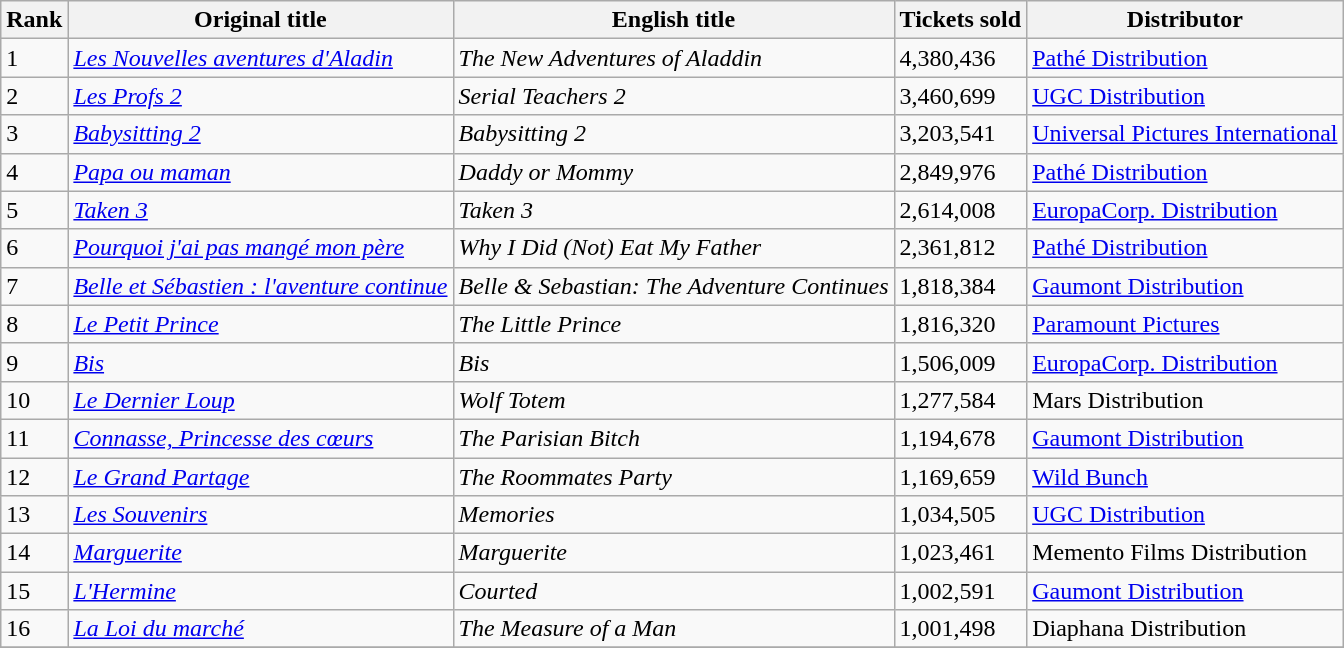<table class="wikitable sortable">
<tr>
<th>Rank</th>
<th>Original title</th>
<th>English title</th>
<th>Tickets sold</th>
<th>Distributor</th>
</tr>
<tr>
<td>1</td>
<td><em><a href='#'>Les Nouvelles aventures d'Aladin</a></em></td>
<td><em>The New Adventures of Aladdin</em></td>
<td>4,380,436</td>
<td><a href='#'>Pathé Distribution</a></td>
</tr>
<tr>
<td>2</td>
<td><em><a href='#'>Les Profs 2</a></em></td>
<td><em>Serial Teachers 2</em></td>
<td>3,460,699</td>
<td><a href='#'>UGC Distribution</a></td>
</tr>
<tr>
<td>3</td>
<td><em><a href='#'>Babysitting 2</a></em></td>
<td><em>Babysitting 2</em></td>
<td>3,203,541</td>
<td><a href='#'>Universal Pictures International</a></td>
</tr>
<tr>
<td>4</td>
<td><em><a href='#'>Papa ou maman</a></em></td>
<td><em>Daddy or Mommy</em></td>
<td>2,849,976</td>
<td><a href='#'>Pathé Distribution</a></td>
</tr>
<tr>
<td>5</td>
<td><em><a href='#'>Taken 3</a></em></td>
<td><em>Taken 3</em></td>
<td>2,614,008</td>
<td><a href='#'>EuropaCorp. Distribution</a></td>
</tr>
<tr>
<td>6</td>
<td><em><a href='#'>Pourquoi j'ai pas mangé mon père</a></em></td>
<td><em>Why I Did (Not) Eat My Father</em></td>
<td>2,361,812</td>
<td><a href='#'>Pathé Distribution</a></td>
</tr>
<tr>
<td>7</td>
<td><em><a href='#'>Belle et Sébastien : l'aventure continue</a></em></td>
<td><em>Belle & Sebastian: The Adventure Continues</em></td>
<td>1,818,384</td>
<td><a href='#'>Gaumont Distribution</a></td>
</tr>
<tr>
<td>8</td>
<td><em><a href='#'>Le Petit Prince</a></em></td>
<td><em>The Little Prince</em></td>
<td>1,816,320</td>
<td><a href='#'>Paramount Pictures</a></td>
</tr>
<tr>
<td>9</td>
<td><em><a href='#'>Bis</a></em></td>
<td><em>Bis</em></td>
<td>1,506,009</td>
<td><a href='#'>EuropaCorp. Distribution</a></td>
</tr>
<tr>
<td>10</td>
<td><em><a href='#'>Le Dernier Loup</a></em></td>
<td><em>Wolf Totem</em></td>
<td>1,277,584</td>
<td>Mars Distribution</td>
</tr>
<tr>
<td>11</td>
<td><em><a href='#'>Connasse, Princesse des cœurs</a></em></td>
<td><em>The Parisian Bitch</em></td>
<td>1,194,678</td>
<td><a href='#'>Gaumont Distribution</a></td>
</tr>
<tr>
<td>12</td>
<td><em><a href='#'>Le Grand Partage</a></em></td>
<td><em>The Roommates Party</em></td>
<td>1,169,659</td>
<td><a href='#'>Wild Bunch</a></td>
</tr>
<tr>
<td>13</td>
<td><em><a href='#'>Les Souvenirs</a></em></td>
<td><em>Memories</em></td>
<td>1,034,505</td>
<td><a href='#'>UGC Distribution</a></td>
</tr>
<tr>
<td>14</td>
<td><em><a href='#'>Marguerite</a></em></td>
<td><em>Marguerite</em></td>
<td>1,023,461</td>
<td>Memento Films Distribution</td>
</tr>
<tr>
<td>15</td>
<td><em><a href='#'>L'Hermine</a></em></td>
<td><em>Courted</em></td>
<td>1,002,591</td>
<td><a href='#'>Gaumont Distribution</a></td>
</tr>
<tr>
<td>16</td>
<td><em><a href='#'>La Loi du marché</a></em></td>
<td><em>The Measure of a Man</em></td>
<td>1,001,498</td>
<td>Diaphana Distribution</td>
</tr>
<tr>
</tr>
</table>
